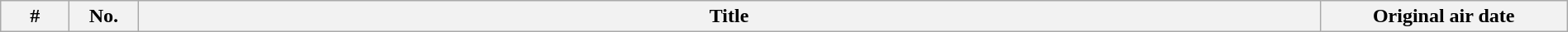<table class="wikitable plainrowheaders" style="width:100%; margin:auto;">
<tr>
<th scope="col" style="width:3em;">#</th>
<th scope="col" style="width:3em;">No.</th>
<th scope="col">Title</th>
<th scope="col" style="width:12em;">Original air date<br>






































</th>
</tr>
</table>
